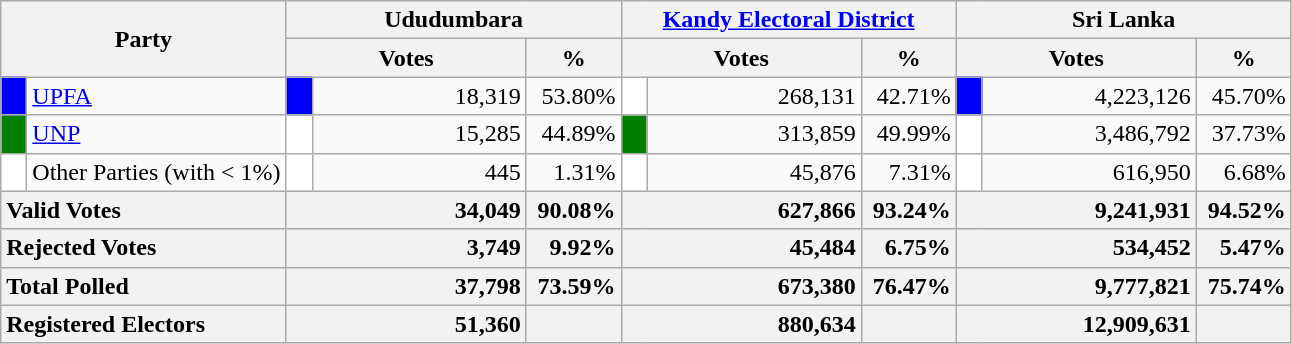<table class="wikitable">
<tr>
<th colspan="2" width="144px"rowspan="2">Party</th>
<th colspan="3" width="216px">Ududumbara</th>
<th colspan="3" width="216px"><a href='#'>Kandy Electoral District</a></th>
<th colspan="3" width="216px">Sri Lanka</th>
</tr>
<tr>
<th colspan="2" width="144px">Votes</th>
<th>%</th>
<th colspan="2" width="144px">Votes</th>
<th>%</th>
<th colspan="2" width="144px">Votes</th>
<th>%</th>
</tr>
<tr>
<td style="background-color:blue;" width="10px"></td>
<td style="text-align:left;"><a href='#'>UPFA</a></td>
<td style="background-color:blue;" width="10px"></td>
<td style="text-align:right;">18,319</td>
<td style="text-align:right;">53.80%</td>
<td style="background-color:white;" width="10px"></td>
<td style="text-align:right;">268,131</td>
<td style="text-align:right;">42.71%</td>
<td style="background-color:blue;" width="10px"></td>
<td style="text-align:right;">4,223,126</td>
<td style="text-align:right;">45.70%</td>
</tr>
<tr>
<td style="background-color:green;" width="10px"></td>
<td style="text-align:left;"><a href='#'>UNP</a></td>
<td style="background-color:white;" width="10px"></td>
<td style="text-align:right;">15,285</td>
<td style="text-align:right;">44.89%</td>
<td style="background-color:green;" width="10px"></td>
<td style="text-align:right;">313,859</td>
<td style="text-align:right;">49.99%</td>
<td style="background-color:white;" width="10px"></td>
<td style="text-align:right;">3,486,792</td>
<td style="text-align:right;">37.73%</td>
</tr>
<tr>
<td style="background-color:white;" width="10px"></td>
<td style="text-align:left;">Other Parties (with < 1%)</td>
<td style="background-color:white;" width="10px"></td>
<td style="text-align:right;">445</td>
<td style="text-align:right;">1.31%</td>
<td style="background-color:white;" width="10px"></td>
<td style="text-align:right;">45,876</td>
<td style="text-align:right;">7.31%</td>
<td style="background-color:white;" width="10px"></td>
<td style="text-align:right;">616,950</td>
<td style="text-align:right;">6.68%</td>
</tr>
<tr>
<th colspan="2" width="144px"style="text-align:left;">Valid Votes</th>
<th style="text-align:right;"colspan="2" width="144px">34,049</th>
<th style="text-align:right;">90.08%</th>
<th style="text-align:right;"colspan="2" width="144px">627,866</th>
<th style="text-align:right;">93.24%</th>
<th style="text-align:right;"colspan="2" width="144px">9,241,931</th>
<th style="text-align:right;">94.52%</th>
</tr>
<tr>
<th colspan="2" width="144px"style="text-align:left;">Rejected Votes</th>
<th style="text-align:right;"colspan="2" width="144px">3,749</th>
<th style="text-align:right;">9.92%</th>
<th style="text-align:right;"colspan="2" width="144px">45,484</th>
<th style="text-align:right;">6.75%</th>
<th style="text-align:right;"colspan="2" width="144px">534,452</th>
<th style="text-align:right;">5.47%</th>
</tr>
<tr>
<th colspan="2" width="144px"style="text-align:left;">Total Polled</th>
<th style="text-align:right;"colspan="2" width="144px">37,798</th>
<th style="text-align:right;">73.59%</th>
<th style="text-align:right;"colspan="2" width="144px">673,380</th>
<th style="text-align:right;">76.47%</th>
<th style="text-align:right;"colspan="2" width="144px">9,777,821</th>
<th style="text-align:right;">75.74%</th>
</tr>
<tr>
<th colspan="2" width="144px"style="text-align:left;">Registered Electors</th>
<th style="text-align:right;"colspan="2" width="144px">51,360</th>
<th></th>
<th style="text-align:right;"colspan="2" width="144px">880,634</th>
<th></th>
<th style="text-align:right;"colspan="2" width="144px">12,909,631</th>
<th></th>
</tr>
</table>
